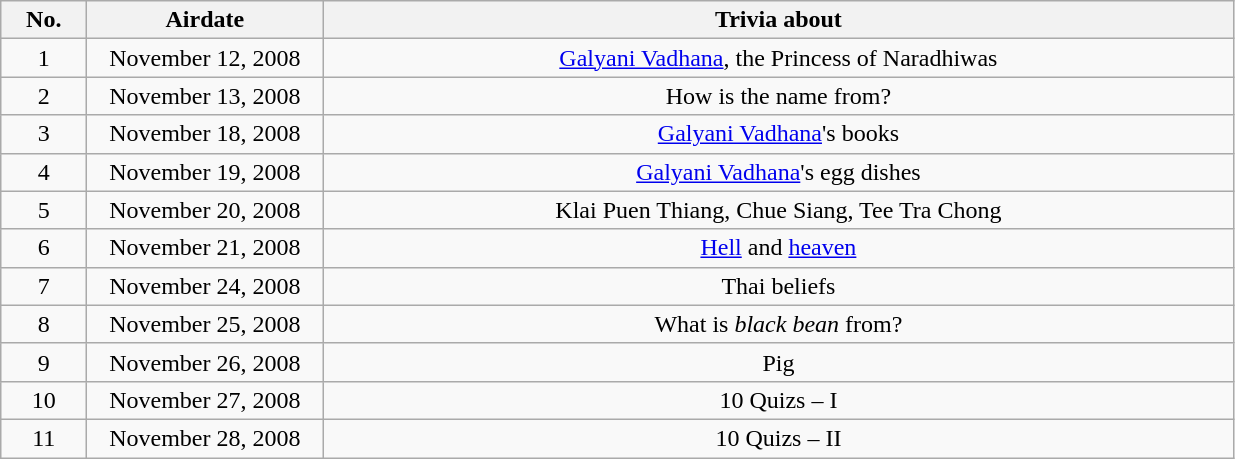<table class="wikitable" style="text-align: center;">
<tr>
<th width="50">No.</th>
<th width="150">Airdate</th>
<th width="600">Trivia about</th>
</tr>
<tr>
<td>1</td>
<td align=center>November 12, 2008</td>
<td><a href='#'>Galyani Vadhana</a>, the Princess of Naradhiwas</td>
</tr>
<tr>
<td>2</td>
<td align=center>November 13, 2008</td>
<td>How is the name from?</td>
</tr>
<tr>
<td>3</td>
<td align=center>November 18, 2008</td>
<td><a href='#'>Galyani Vadhana</a>'s books</td>
</tr>
<tr>
<td>4</td>
<td align=center>November 19, 2008</td>
<td><a href='#'>Galyani Vadhana</a>'s egg dishes</td>
</tr>
<tr>
<td>5</td>
<td align=center>November 20, 2008</td>
<td>Klai Puen Thiang, Chue Siang, Tee Tra Chong</td>
</tr>
<tr>
<td>6</td>
<td align=center>November 21, 2008</td>
<td><a href='#'>Hell</a> and <a href='#'>heaven</a></td>
</tr>
<tr>
<td>7</td>
<td align=center>November 24, 2008</td>
<td>Thai beliefs</td>
</tr>
<tr>
<td>8</td>
<td align=center>November 25, 2008</td>
<td>What is <em>black bean</em> from?</td>
</tr>
<tr>
<td>9</td>
<td align=center>November 26, 2008</td>
<td>Pig</td>
</tr>
<tr>
<td>10</td>
<td align=center>November 27, 2008</td>
<td>10 Quizs – I</td>
</tr>
<tr>
<td>11</td>
<td align=center>November 28, 2008</td>
<td>10 Quizs – II</td>
</tr>
</table>
